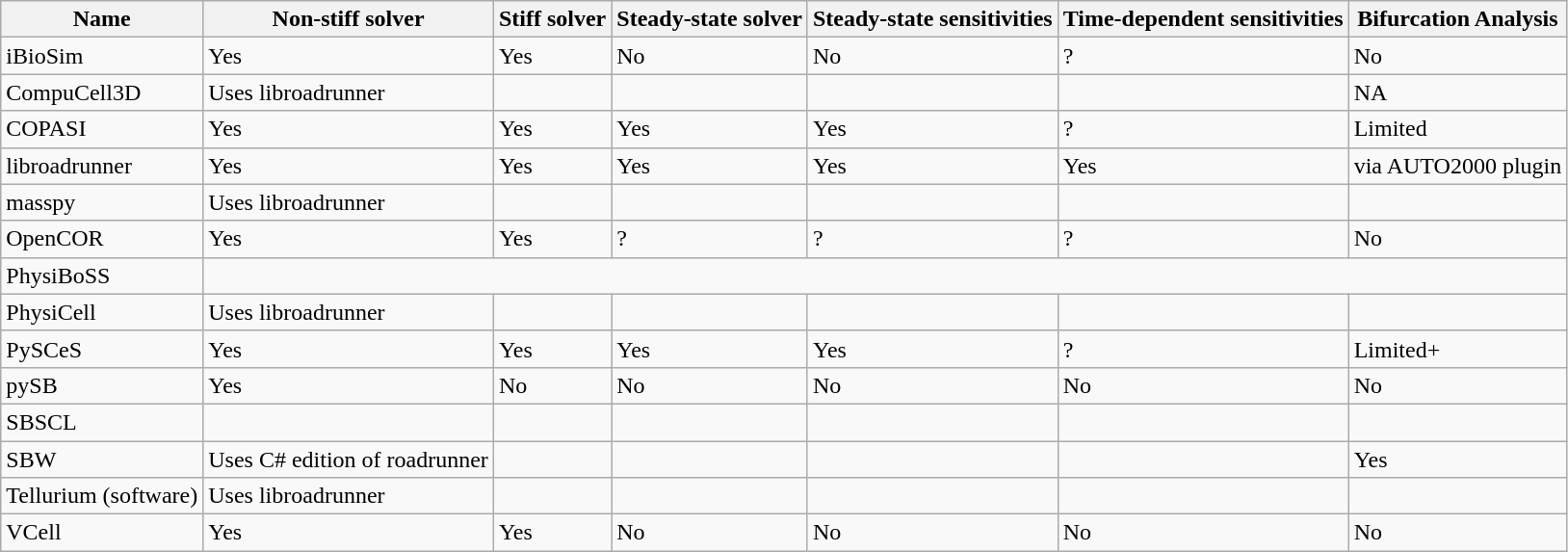<table class="wikitable">
<tr>
<th>Name</th>
<th>Non-stiff solver</th>
<th>Stiff solver</th>
<th>Steady-state solver</th>
<th>Steady-state sensitivities</th>
<th>Time-dependent sensitivities</th>
<th>Bifurcation Analysis</th>
</tr>
<tr>
<td>iBioSim</td>
<td>Yes</td>
<td>Yes</td>
<td>No</td>
<td>No</td>
<td>?</td>
<td>No</td>
</tr>
<tr>
<td>CompuCell3D</td>
<td>Uses libroadrunner</td>
<td></td>
<td></td>
<td></td>
<td></td>
<td>NA</td>
</tr>
<tr>
<td>COPASI</td>
<td>Yes</td>
<td>Yes</td>
<td>Yes</td>
<td>Yes</td>
<td>?</td>
<td>Limited</td>
</tr>
<tr>
<td>libroadrunner</td>
<td>Yes</td>
<td>Yes</td>
<td>Yes</td>
<td>Yes</td>
<td>Yes</td>
<td>via AUTO2000 plugin</td>
</tr>
<tr>
<td>masspy</td>
<td>Uses libroadrunner</td>
<td></td>
<td></td>
<td></td>
<td></td>
<td></td>
</tr>
<tr>
<td>OpenCOR</td>
<td>Yes</td>
<td>Yes</td>
<td>?</td>
<td>?</td>
<td>?</td>
<td>No</td>
</tr>
<tr>
<td>PhysiBoSS</td>
</tr>
<tr>
<td>PhysiCell</td>
<td>Uses libroadrunner</td>
<td></td>
<td></td>
<td></td>
<td></td>
<td></td>
</tr>
<tr>
<td>PySCeS</td>
<td>Yes</td>
<td>Yes</td>
<td>Yes</td>
<td>Yes</td>
<td>?</td>
<td>Limited+</td>
</tr>
<tr>
<td>pySB</td>
<td>Yes</td>
<td>No</td>
<td>No</td>
<td>No</td>
<td>No</td>
<td>No</td>
</tr>
<tr>
<td>SBSCL</td>
<td></td>
<td></td>
<td></td>
<td></td>
<td></td>
<td></td>
</tr>
<tr>
<td>SBW</td>
<td>Uses C# edition of roadrunner</td>
<td></td>
<td></td>
<td></td>
<td></td>
<td>Yes</td>
</tr>
<tr>
<td>Tellurium (software)</td>
<td>Uses libroadrunner</td>
<td></td>
<td></td>
<td></td>
<td></td>
<td></td>
</tr>
<tr>
<td>VCell</td>
<td>Yes</td>
<td>Yes</td>
<td>No</td>
<td>No</td>
<td>No</td>
<td>No</td>
</tr>
</table>
